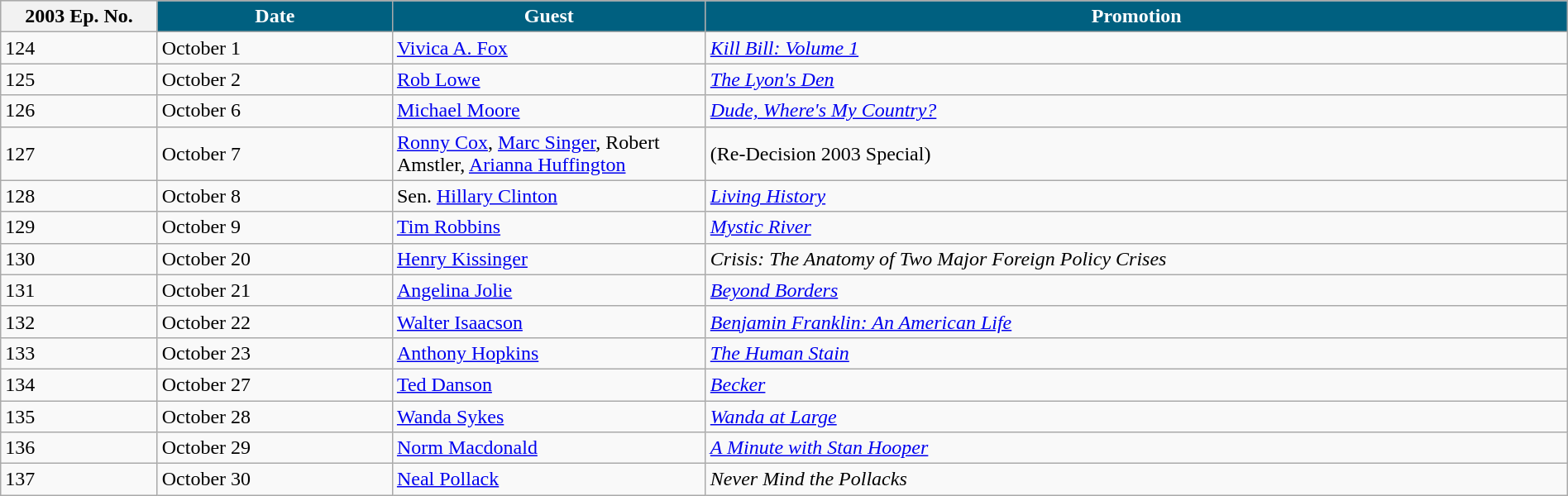<table class="wikitable" width="100%">
<tr bgcolor="#CCCCCC">
<th>2003 Ep. No.</th>
<th width="15%" style="background:#006080; color:#FFFFFF">Date</th>
<th width="20%" style="background:#006080; color:#FFFFFF">Guest</th>
<th width="55%" style="background:#006080; color:#FFFFFF">Promotion</th>
</tr>
<tr>
<td>124</td>
<td>October 1</td>
<td><a href='#'>Vivica A. Fox</a></td>
<td><em><a href='#'>Kill Bill: Volume 1</a></em></td>
</tr>
<tr>
<td>125</td>
<td>October 2</td>
<td><a href='#'>Rob Lowe</a></td>
<td><em><a href='#'>The Lyon's Den</a></em></td>
</tr>
<tr>
<td>126</td>
<td>October 6</td>
<td><a href='#'>Michael Moore</a></td>
<td><em><a href='#'>Dude, Where's My Country?</a></em></td>
</tr>
<tr>
<td>127</td>
<td>October 7</td>
<td><a href='#'>Ronny Cox</a>, <a href='#'>Marc Singer</a>, Robert Amstler, <a href='#'>Arianna Huffington</a></td>
<td>(Re-Decision 2003 Special)</td>
</tr>
<tr>
<td>128</td>
<td>October 8</td>
<td>Sen. <a href='#'>Hillary Clinton</a></td>
<td><em><a href='#'>Living History</a></em></td>
</tr>
<tr>
<td>129</td>
<td>October 9</td>
<td><a href='#'>Tim Robbins</a></td>
<td><em><a href='#'>Mystic River</a></em></td>
</tr>
<tr>
<td>130</td>
<td>October 20</td>
<td><a href='#'>Henry Kissinger</a></td>
<td><em>Crisis: The Anatomy of Two Major Foreign Policy Crises</em></td>
</tr>
<tr>
<td>131</td>
<td>October 21</td>
<td><a href='#'>Angelina Jolie</a></td>
<td><em><a href='#'>Beyond Borders</a></em></td>
</tr>
<tr>
<td>132</td>
<td>October 22</td>
<td><a href='#'>Walter Isaacson</a></td>
<td><em><a href='#'>Benjamin Franklin: An American Life</a></em></td>
</tr>
<tr>
<td>133</td>
<td>October 23</td>
<td><a href='#'>Anthony Hopkins</a></td>
<td><em><a href='#'>The Human Stain</a></em></td>
</tr>
<tr>
<td>134</td>
<td>October 27</td>
<td><a href='#'>Ted Danson</a></td>
<td><em><a href='#'>Becker</a></em></td>
</tr>
<tr>
<td>135</td>
<td>October 28</td>
<td><a href='#'>Wanda Sykes</a></td>
<td><em><a href='#'>Wanda at Large</a></em></td>
</tr>
<tr>
<td>136</td>
<td>October 29</td>
<td><a href='#'>Norm Macdonald</a></td>
<td><em><a href='#'>A Minute with Stan Hooper</a></em></td>
</tr>
<tr>
<td>137</td>
<td>October 30</td>
<td><a href='#'>Neal Pollack</a></td>
<td><em>Never Mind the Pollacks</em></td>
</tr>
</table>
